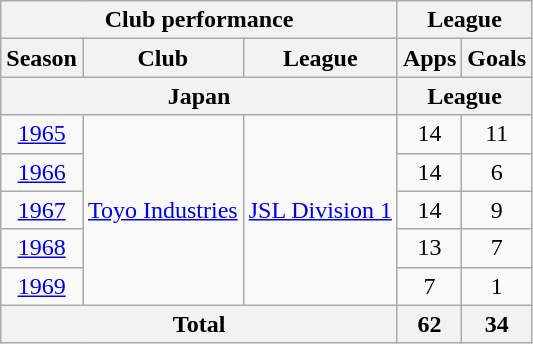<table class="wikitable" style="text-align:center;">
<tr>
<th colspan=3>Club performance</th>
<th colspan=2>League</th>
</tr>
<tr>
<th>Season</th>
<th>Club</th>
<th>League</th>
<th>Apps</th>
<th>Goals</th>
</tr>
<tr>
<th colspan=3>Japan</th>
<th colspan=2>League</th>
</tr>
<tr>
<td><a href='#'>1965</a></td>
<td rowspan=5><a href='#'>Toyo Industries</a></td>
<td rowspan=5><a href='#'>JSL Division 1</a></td>
<td>14</td>
<td>11</td>
</tr>
<tr>
<td><a href='#'>1966</a></td>
<td>14</td>
<td>6</td>
</tr>
<tr>
<td><a href='#'>1967</a></td>
<td>14</td>
<td>9</td>
</tr>
<tr>
<td><a href='#'>1968</a></td>
<td>13</td>
<td>7</td>
</tr>
<tr>
<td><a href='#'>1969</a></td>
<td>7</td>
<td>1</td>
</tr>
<tr>
<th colspan=3>Total</th>
<th>62</th>
<th>34</th>
</tr>
</table>
